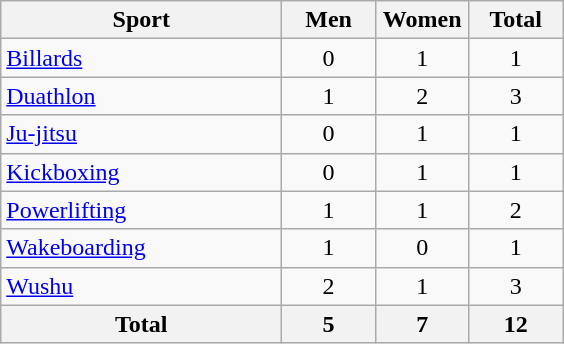<table class="wikitable sortable" style="text-align:center;">
<tr>
<th width=180>Sport</th>
<th width=55>Men</th>
<th width=55>Women</th>
<th width=55>Total</th>
</tr>
<tr>
<td align=left><a href='#'>Billards</a></td>
<td>0</td>
<td>1</td>
<td>1</td>
</tr>
<tr>
<td align=left><a href='#'>Duathlon</a></td>
<td>1</td>
<td>2</td>
<td>3</td>
</tr>
<tr>
<td align=left><a href='#'>Ju-jitsu</a></td>
<td>0</td>
<td>1</td>
<td>1</td>
</tr>
<tr>
<td align=left><a href='#'>Kickboxing</a></td>
<td>0</td>
<td>1</td>
<td>1</td>
</tr>
<tr>
<td align=left><a href='#'>Powerlifting</a></td>
<td>1</td>
<td>1</td>
<td>2</td>
</tr>
<tr>
<td align=left><a href='#'>Wakeboarding</a></td>
<td>1</td>
<td>0</td>
<td>1</td>
</tr>
<tr>
<td align=left><a href='#'>Wushu</a></td>
<td>2</td>
<td>1</td>
<td>3</td>
</tr>
<tr>
<th>Total</th>
<th>5</th>
<th>7</th>
<th>12</th>
</tr>
</table>
